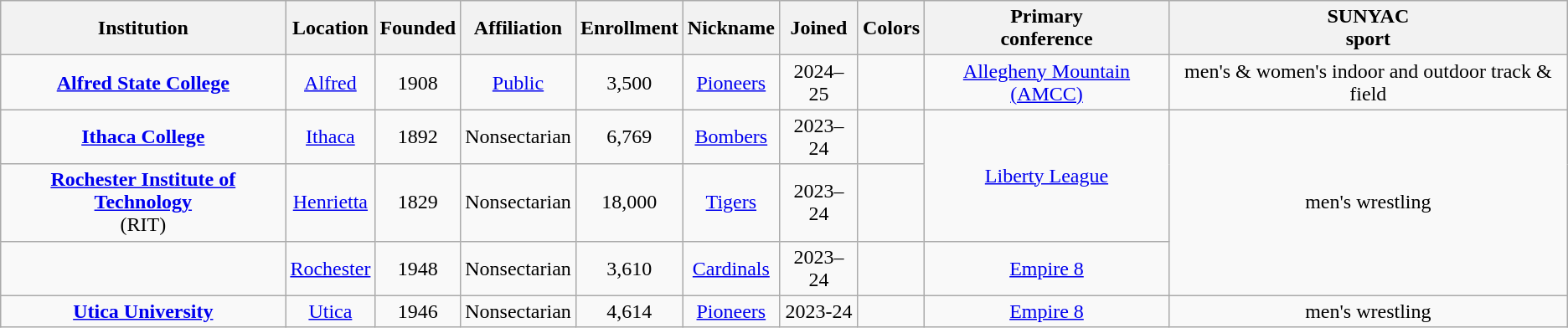<table class="wikitable sortable" style="text-align:center">
<tr>
<th>Institution</th>
<th>Location</th>
<th>Founded</th>
<th>Affiliation</th>
<th>Enrollment</th>
<th>Nickname</th>
<th>Joined</th>
<th>Colors</th>
<th>Primary<br>conference</th>
<th>SUNYAC<br>sport</th>
</tr>
<tr>
<td><strong><a href='#'>Alfred State College</a></strong></td>
<td><a href='#'> Alfred</a></td>
<td>1908</td>
<td><a href='#'>Public</a></td>
<td>3,500</td>
<td><a href='#'>Pioneers</a></td>
<td>2024–25</td>
<td style="text-align:right;"></td>
<td><a href='#'>Allegheny Mountain (AMCC)</a></td>
<td>men's & women's indoor and outdoor track & field</td>
</tr>
<tr>
<td><strong><a href='#'>Ithaca College</a></strong></td>
<td><a href='#'>Ithaca</a></td>
<td>1892</td>
<td>Nonsectarian</td>
<td>6,769</td>
<td><a href='#'>Bombers</a></td>
<td>2023–24</td>
<td style="text-align:right;"></td>
<td rowspan="2"><a href='#'>Liberty League</a></td>
<td rowspan="3">men's wrestling</td>
</tr>
<tr>
<td><strong><a href='#'>Rochester Institute of Technology</a></strong><br>(RIT)</td>
<td><a href='#'>Henrietta</a></td>
<td>1829</td>
<td>Nonsectarian</td>
<td>18,000</td>
<td><a href='#'>Tigers</a></td>
<td>2023–24</td>
<td style="text-align:right;"></td>
</tr>
<tr>
<td></td>
<td><a href='#'>Rochester</a></td>
<td>1948</td>
<td>Nonsectarian</td>
<td>3,610</td>
<td><a href='#'>Cardinals</a></td>
<td>2023–24</td>
<td style="text-align:right;"></td>
<td><a href='#'>Empire 8</a></td>
</tr>
<tr>
<td><strong><a href='#'>Utica University</a></strong></td>
<td><a href='#'>Utica</a></td>
<td>1946</td>
<td>Nonsectarian</td>
<td>4,614</td>
<td><a href='#'>Pioneers</a></td>
<td>2023-24</td>
<td style="text-align:right;"></td>
<td><a href='#'>Empire 8</a></td>
<td>men's wrestling</td>
</tr>
</table>
